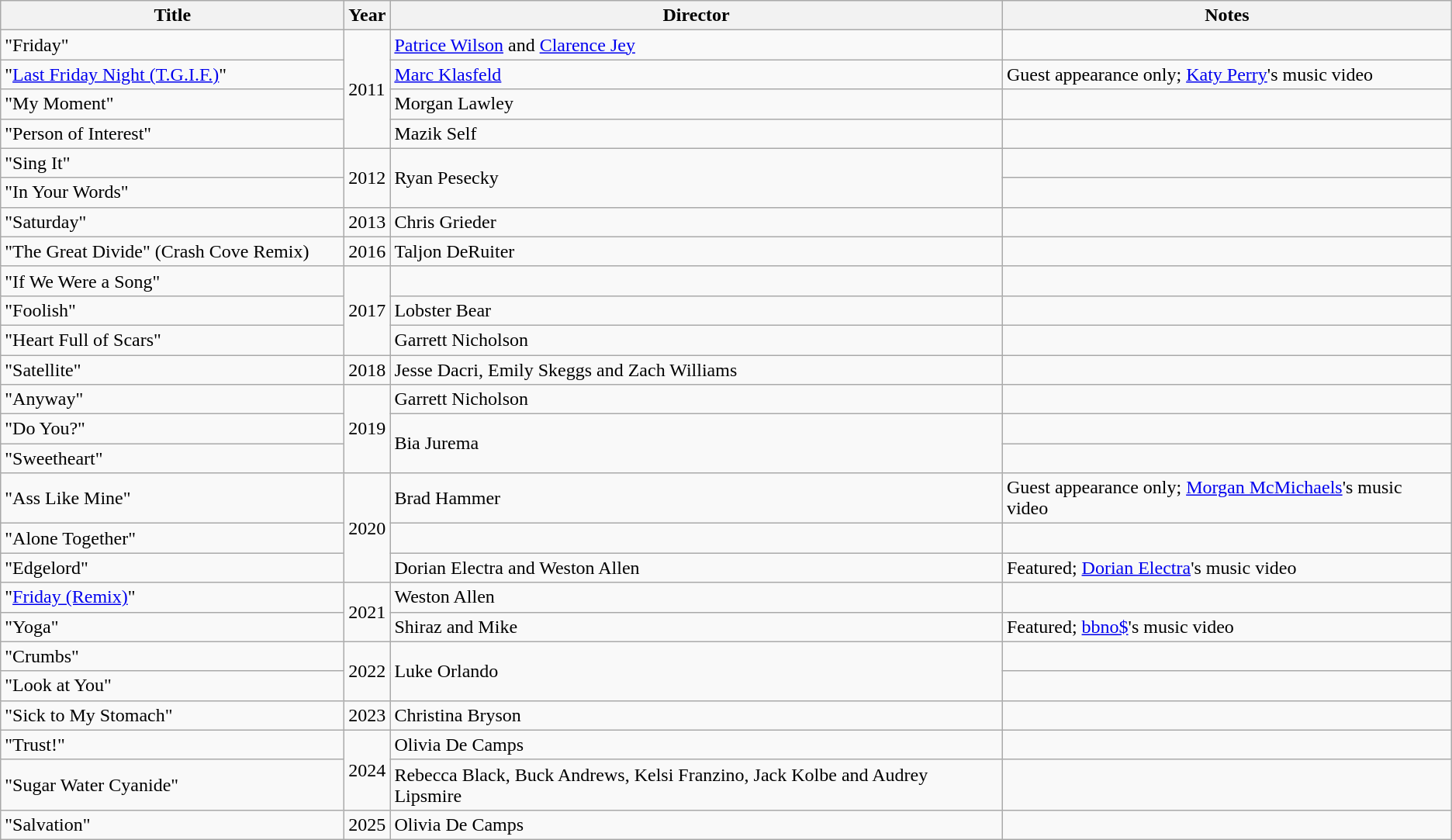<table class="wikitable">
<tr>
<th scope="col" style="width:18em;">Title</th>
<th>Year</th>
<th>Director</th>
<th>Notes</th>
</tr>
<tr>
<td scope="row">"Friday"</td>
<td rowspan="4">2011</td>
<td><a href='#'>Patrice Wilson</a> and <a href='#'>Clarence Jey</a></td>
<td></td>
</tr>
<tr>
<td scope="row">"<a href='#'>Last Friday Night (T.G.I.F.)</a>"</td>
<td><a href='#'>Marc Klasfeld</a></td>
<td>Guest appearance only; <a href='#'>Katy Perry</a>'s music video</td>
</tr>
<tr>
<td scope="row">"My Moment"</td>
<td>Morgan Lawley</td>
<td></td>
</tr>
<tr>
<td scope="row">"Person of Interest"</td>
<td>Mazik Self</td>
<td></td>
</tr>
<tr>
<td scope="row">"Sing It"</td>
<td rowspan="2">2012</td>
<td rowspan="2">Ryan Pesecky</td>
<td></td>
</tr>
<tr>
<td scope="row">"In Your Words"</td>
<td></td>
</tr>
<tr>
<td scope="row">"Saturday"</td>
<td>2013</td>
<td>Chris Grieder</td>
<td></td>
</tr>
<tr>
<td scope="row">"The Great Divide" (Crash Cove Remix)</td>
<td>2016</td>
<td>Taljon DeRuiter</td>
<td></td>
</tr>
<tr>
<td scope="row">"If We Were a Song"</td>
<td rowspan="3">2017</td>
<td></td>
<td></td>
</tr>
<tr>
<td scope="row">"Foolish"</td>
<td>Lobster Bear</td>
<td></td>
</tr>
<tr>
<td scope="row">"Heart Full of Scars"</td>
<td>Garrett Nicholson</td>
<td></td>
</tr>
<tr>
<td scope="row">"Satellite"</td>
<td>2018</td>
<td>Jesse Dacri, Emily Skeggs and Zach Williams</td>
<td></td>
</tr>
<tr>
<td scope="row">"Anyway"</td>
<td rowspan="3">2019</td>
<td>Garrett Nicholson</td>
<td></td>
</tr>
<tr>
<td scope="row">"Do You?"</td>
<td rowspan="2">Bia Jurema</td>
<td></td>
</tr>
<tr>
<td scope="row">"Sweetheart"</td>
<td></td>
</tr>
<tr>
<td>"Ass Like Mine"</td>
<td rowspan="3">2020</td>
<td>Brad Hammer</td>
<td>Guest appearance only; <a href='#'>Morgan McMichaels</a>'s music video</td>
</tr>
<tr>
<td scope="row">"Alone Together"</td>
<td></td>
<td></td>
</tr>
<tr>
<td scope="row">"Edgelord"</td>
<td>Dorian Electra and Weston Allen</td>
<td>Featured; <a href='#'>Dorian Electra</a>'s music video</td>
</tr>
<tr>
<td scope="row">"<a href='#'>Friday (Remix)</a>"</td>
<td rowspan="2">2021</td>
<td>Weston Allen</td>
<td></td>
</tr>
<tr>
<td scope="row">"Yoga"</td>
<td>Shiraz and Mike</td>
<td>Featured; <a href='#'>bbno$</a>'s music video</td>
</tr>
<tr>
<td scope="row">"Crumbs"</td>
<td rowspan="2">2022</td>
<td rowspan="2">Luke Orlando</td>
<td></td>
</tr>
<tr>
<td scope="row">"Look at You"</td>
<td></td>
</tr>
<tr>
<td>"Sick to My Stomach"</td>
<td>2023</td>
<td>Christina Bryson</td>
<td></td>
</tr>
<tr>
<td scope="row">"Trust!"</td>
<td rowspan="2">2024</td>
<td>Olivia De Camps</td>
<td></td>
</tr>
<tr>
<td scope="row">"Sugar Water Cyanide"</td>
<td>Rebecca Black, Buck Andrews, Kelsi Franzino, Jack Kolbe and Audrey Lipsmire</td>
<td></td>
</tr>
<tr>
<td>"Salvation"</td>
<td>2025</td>
<td>Olivia De Camps</td>
<td></td>
</tr>
</table>
